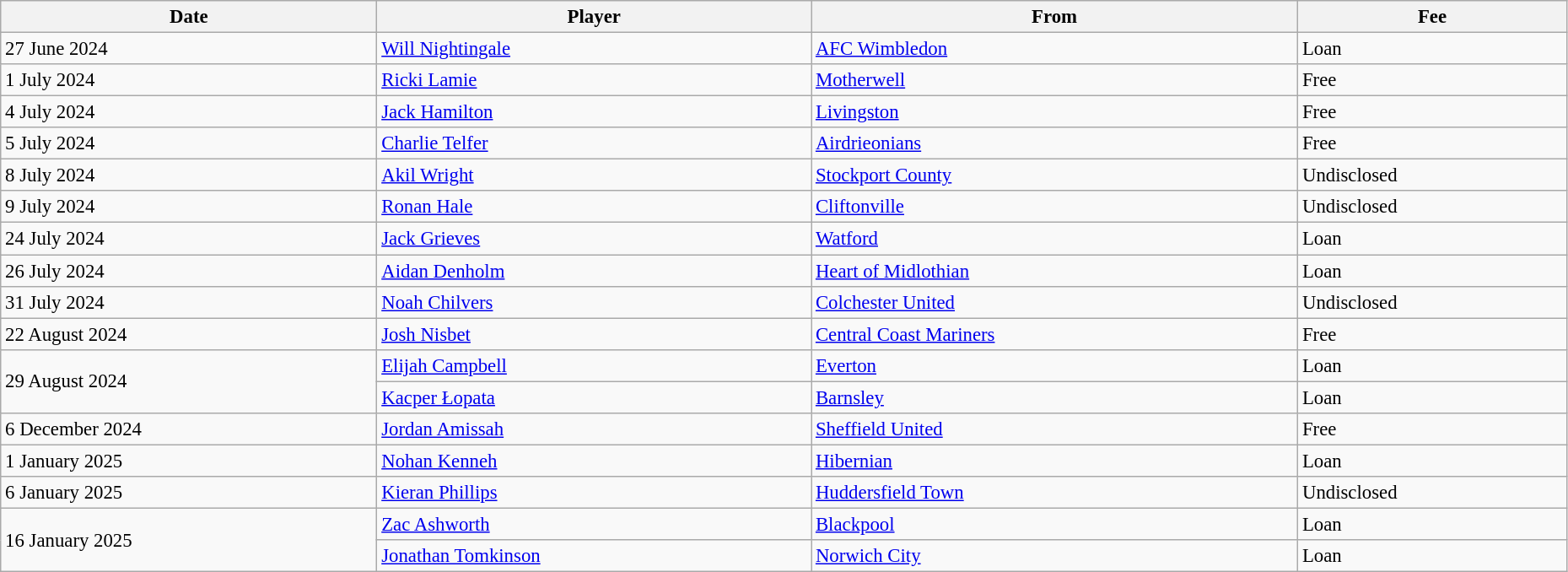<table class="wikitable" style="text-align:center; font-size:95%;width:98%; text-align:left">
<tr>
<th><strong>Date</strong></th>
<th><strong>Player</strong></th>
<th><strong>From</strong></th>
<th><strong>Fee</strong></th>
</tr>
<tr>
<td>27 June 2024</td>
<td> <a href='#'>Will Nightingale</a></td>
<td> <a href='#'>AFC Wimbledon</a></td>
<td>Loan</td>
</tr>
<tr>
<td>1 July 2024</td>
<td> <a href='#'>Ricki Lamie</a></td>
<td> <a href='#'>Motherwell</a></td>
<td>Free</td>
</tr>
<tr>
<td>4 July 2024</td>
<td> <a href='#'>Jack Hamilton</a></td>
<td> <a href='#'>Livingston</a></td>
<td>Free</td>
</tr>
<tr>
<td>5 July 2024</td>
<td> <a href='#'>Charlie Telfer</a></td>
<td> <a href='#'>Airdrieonians</a></td>
<td>Free</td>
</tr>
<tr>
<td>8 July 2024</td>
<td> <a href='#'>Akil Wright</a></td>
<td> <a href='#'>Stockport County</a></td>
<td>Undisclosed</td>
</tr>
<tr>
<td>9 July 2024</td>
<td> <a href='#'>Ronan Hale</a></td>
<td> <a href='#'>Cliftonville</a></td>
<td>Undisclosed</td>
</tr>
<tr>
<td>24 July 2024</td>
<td> <a href='#'>Jack Grieves</a></td>
<td> <a href='#'>Watford</a></td>
<td>Loan</td>
</tr>
<tr>
<td>26 July 2024</td>
<td> <a href='#'>Aidan Denholm</a></td>
<td> <a href='#'>Heart of Midlothian</a></td>
<td>Loan</td>
</tr>
<tr>
<td>31 July 2024</td>
<td> <a href='#'>Noah Chilvers</a></td>
<td> <a href='#'>Colchester United</a></td>
<td>Undisclosed</td>
</tr>
<tr>
<td>22 August 2024</td>
<td> <a href='#'>Josh Nisbet</a></td>
<td> <a href='#'>Central Coast Mariners</a></td>
<td>Free</td>
</tr>
<tr>
<td rowspan=2>29 August 2024</td>
<td> <a href='#'>Elijah Campbell</a></td>
<td> <a href='#'>Everton</a></td>
<td>Loan</td>
</tr>
<tr>
<td> <a href='#'>Kacper Łopata</a></td>
<td> <a href='#'>Barnsley</a></td>
<td>Loan</td>
</tr>
<tr>
<td>6 December 2024</td>
<td> <a href='#'>Jordan Amissah</a></td>
<td> <a href='#'>Sheffield United</a></td>
<td>Free</td>
</tr>
<tr>
<td>1 January 2025</td>
<td> <a href='#'>Nohan Kenneh</a></td>
<td> <a href='#'>Hibernian</a></td>
<td>Loan</td>
</tr>
<tr>
<td>6 January 2025</td>
<td> <a href='#'>Kieran Phillips</a></td>
<td> <a href='#'>Huddersfield Town</a></td>
<td>Undisclosed</td>
</tr>
<tr>
<td rowspan=2>16 January 2025</td>
<td> <a href='#'>Zac Ashworth</a></td>
<td> <a href='#'>Blackpool</a></td>
<td>Loan</td>
</tr>
<tr>
<td> <a href='#'>Jonathan Tomkinson</a></td>
<td> <a href='#'>Norwich City</a></td>
<td>Loan</td>
</tr>
</table>
